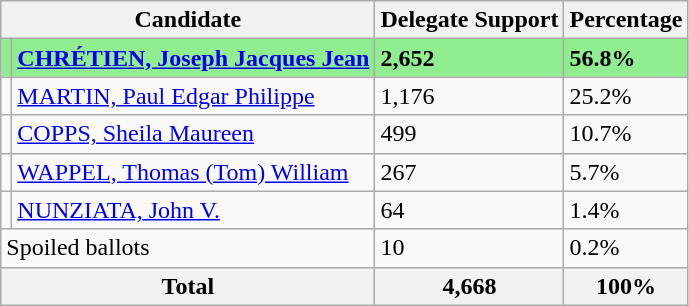<table class="wikitable">
<tr>
<th colspan="2">Candidate</th>
<th>Delegate Support</th>
<th>Percentage</th>
</tr>
<tr style="background:lightgreen;">
<td></td>
<td><strong><a href='#'>CHRÉTIEN, Joseph Jacques Jean</a></strong></td>
<td><strong>2,652</strong></td>
<td><strong>56.8%</strong></td>
</tr>
<tr>
<td></td>
<td><a href='#'>MARTIN, Paul Edgar Philippe</a></td>
<td>1,176</td>
<td>25.2%</td>
</tr>
<tr>
<td></td>
<td><a href='#'>COPPS, Sheila Maureen</a></td>
<td>499</td>
<td>10.7%</td>
</tr>
<tr>
<td></td>
<td><a href='#'>WAPPEL, Thomas (Tom) William</a></td>
<td>267</td>
<td>5.7%</td>
</tr>
<tr>
<td></td>
<td><a href='#'>NUNZIATA, John V.</a></td>
<td>64</td>
<td>1.4%</td>
</tr>
<tr>
<td colspan="2">Spoiled ballots</td>
<td>10</td>
<td>0.2%</td>
</tr>
<tr>
<th colspan="2">Total</th>
<th>4,668</th>
<th>100%</th>
</tr>
</table>
